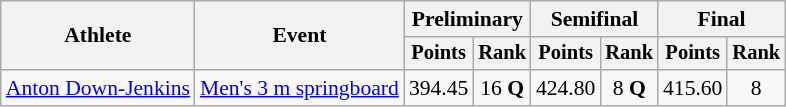<table class=wikitable style="font-size:90%">
<tr>
<th rowspan="2">Athlete</th>
<th rowspan="2">Event</th>
<th colspan="2">Preliminary</th>
<th colspan="2">Semifinal</th>
<th colspan="2">Final</th>
</tr>
<tr style="font-size:95%">
<th>Points</th>
<th>Rank</th>
<th>Points</th>
<th>Rank</th>
<th>Points</th>
<th>Rank</th>
</tr>
<tr align=center>
<td align=left><a href='#'>Anton Down-Jenkins</a></td>
<td align=left><a href='#'>Men's 3 m springboard</a></td>
<td>394.45</td>
<td>16 <strong>Q</strong></td>
<td>424.80</td>
<td>8 <strong>Q</strong></td>
<td>415.60</td>
<td>8</td>
</tr>
</table>
